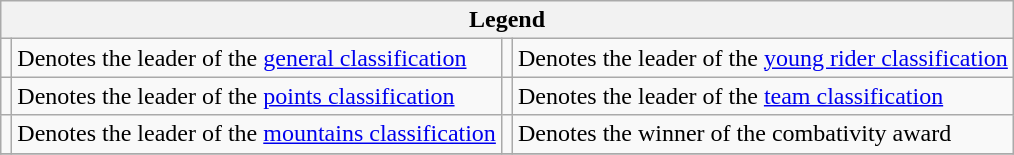<table class="wikitable">
<tr>
<th scope="col" colspan="4">Legend</th>
</tr>
<tr>
<td></td>
<td>Denotes the leader of the <a href='#'>general classification</a></td>
<td></td>
<td>Denotes the leader of the <a href='#'>young rider classification</a></td>
</tr>
<tr>
<td></td>
<td>Denotes the leader of the <a href='#'>points classification</a></td>
<td></td>
<td>Denotes the leader of the <a href='#'>team classification</a></td>
</tr>
<tr>
<td></td>
<td>Denotes the leader of the <a href='#'>mountains classification</a></td>
<td></td>
<td>Denotes the winner of the combativity award</td>
</tr>
<tr>
</tr>
</table>
